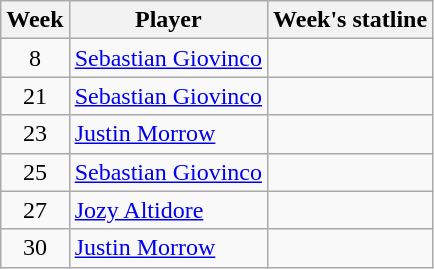<table class=wikitable>
<tr>
<th>Week</th>
<th>Player</th>
<th>Week's statline</th>
</tr>
<tr>
<td align=center>8</td>
<td> <a href='#'>Sebastian Giovinco</a></td>
<td></td>
</tr>
<tr>
<td align=center>21</td>
<td> <a href='#'>Sebastian Giovinco</a></td>
<td></td>
</tr>
<tr>
<td align=center>23</td>
<td> <a href='#'>Justin Morrow</a></td>
<td></td>
</tr>
<tr>
<td align=center>25</td>
<td> <a href='#'>Sebastian Giovinco</a></td>
<td></td>
</tr>
<tr>
<td align=center>27</td>
<td> <a href='#'>Jozy Altidore</a></td>
<td></td>
</tr>
<tr>
<td align=center>30</td>
<td> <a href='#'>Justin Morrow</a></td>
<td></td>
</tr>
</table>
